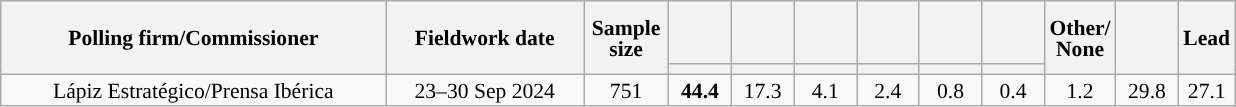<table class="wikitable collapsible collapsed" style="text-align:center; font-size:90%; line-height:14px;">
<tr style="height:42px;">
<th style="width:250px;" rowspan="2">Polling firm/Commissioner</th>
<th style="width:125px;" rowspan="2">Fieldwork date</th>
<th style="width:50px;" rowspan="2">Sample size</th>
<th style="width:35px;"></th>
<th style="width:35px;"></th>
<th style="width:35px;"></th>
<th style="width:35px;"></th>
<th style="width:35px;"><br></th>
<th style="width:35px;"></th>
<th style="width:35px;" rowspan="2">Other/<br>None</th>
<th style="width:35px;" rowspan="2"></th>
<th style="width:30px;" rowspan="2">Lead</th>
</tr>
<tr>
<th style="color:inherit;background:"></th>
<th style="color:inherit;background:"></th>
<th style="color:inherit;background:"></th>
<th style="color:inherit;background:"></th>
<th style="color:inherit;background:"></th>
<th style="color:inherit;background:"></th>
</tr>
<tr>
<td>Lápiz Estratégico/Prensa Ibérica</td>
<td>23–30 Sep 2024</td>
<td>751</td>
<td><strong>44.4</strong></td>
<td>17.3</td>
<td>4.1</td>
<td>2.4</td>
<td>0.8</td>
<td>0.4</td>
<td>1.2</td>
<td>29.8</td>
<td style="background:">27.1</td>
</tr>
</table>
